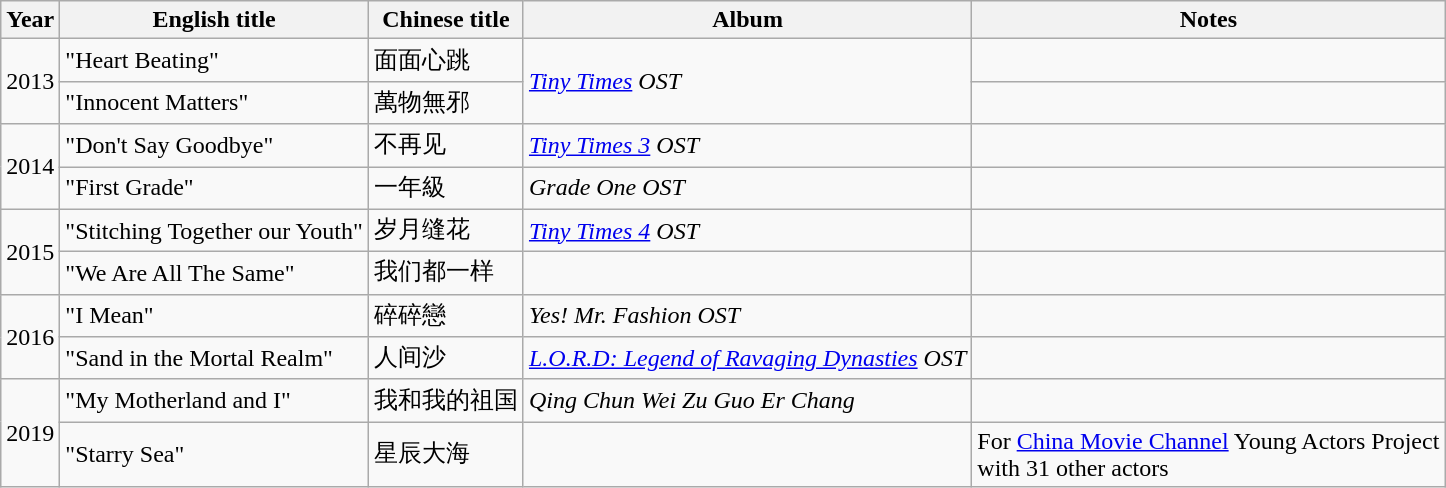<table class="wikitable">
<tr>
<th>Year</th>
<th>English title</th>
<th>Chinese title</th>
<th>Album</th>
<th>Notes</th>
</tr>
<tr>
<td rowspan=2>2013</td>
<td>"Heart Beating"</td>
<td>面面心跳</td>
<td rowspan=2><em><a href='#'>Tiny Times</a> OST</em></td>
<td></td>
</tr>
<tr>
<td>"Innocent Matters"</td>
<td>萬物無邪</td>
<td></td>
</tr>
<tr>
<td rowspan=2>2014</td>
<td>"Don't Say Goodbye"</td>
<td>不再见</td>
<td><em><a href='#'>Tiny Times 3</a> OST</em></td>
<td></td>
</tr>
<tr>
<td>"First Grade"</td>
<td>一年級</td>
<td><em>Grade One OST</em></td>
<td></td>
</tr>
<tr>
<td rowspan=2>2015</td>
<td>"Stitching Together our Youth"</td>
<td>岁月缝花</td>
<td><em><a href='#'>Tiny Times 4</a> OST</em></td>
<td></td>
</tr>
<tr>
<td>"We Are All The Same"</td>
<td>我们都一样</td>
<td></td>
<td></td>
</tr>
<tr>
<td rowspan=2>2016</td>
<td>"I Mean"</td>
<td>碎碎戀</td>
<td><em>Yes! Mr. Fashion OST</em></td>
<td></td>
</tr>
<tr>
<td>"Sand in the Mortal Realm"</td>
<td>人间沙</td>
<td><em><a href='#'>L.O.R.D: Legend of Ravaging Dynasties</a> OST</em></td>
<td></td>
</tr>
<tr>
<td rowspan=2>2019</td>
<td>"My Motherland and I"</td>
<td>我和我的祖国</td>
<td><em>Qing Chun Wei Zu Guo Er Chang</em></td>
<td></td>
</tr>
<tr>
<td>"Starry Sea"</td>
<td>星辰大海</td>
<td></td>
<td>For <a href='#'>China Movie Channel</a> Young Actors Project<br>with 31 other actors</td>
</tr>
</table>
